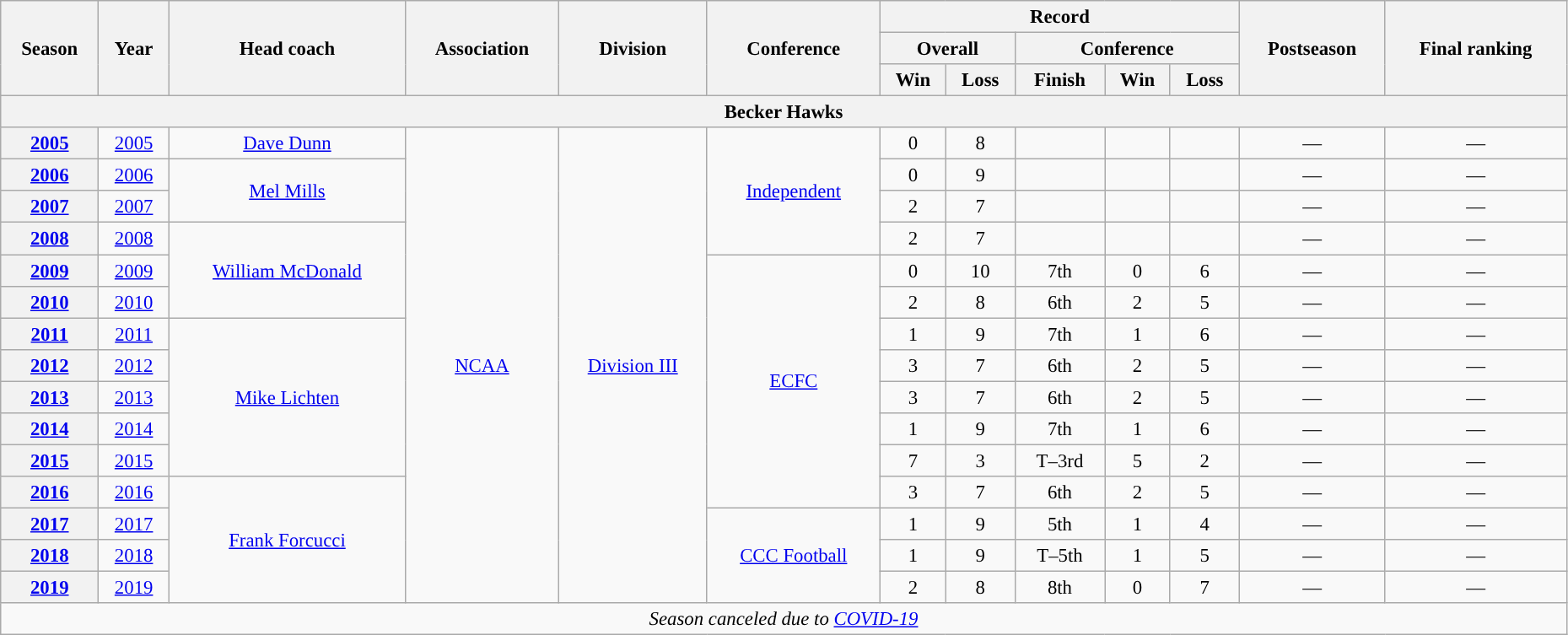<table class="wikitable" style="font-size: 95%; width:98%;text-align:center;">
<tr>
<th rowspan="3">Season</th>
<th rowspan="3">Year</th>
<th rowspan="3">Head coach</th>
<th rowspan="3">Association</th>
<th rowspan="3">Division</th>
<th rowspan="3">Conference</th>
<th colspan="5">Record</th>
<th rowspan="3">Postseason</th>
<th rowspan="3">Final ranking</th>
</tr>
<tr>
<th colspan="2">Overall</th>
<th colspan="3">Conference</th>
</tr>
<tr>
<th>Win</th>
<th>Loss</th>
<th>Finish</th>
<th>Win</th>
<th>Loss</th>
</tr>
<tr>
<th colspan="15">Becker Hawks</th>
</tr>
<tr>
<th><a href='#'>2005</a></th>
<td><a href='#'>2005</a></td>
<td><a href='#'>Dave Dunn</a></td>
<td rowspan="15"><a href='#'>NCAA</a></td>
<td rowspan="15"><a href='#'>Division III</a></td>
<td rowspan="4"><a href='#'>Independent</a></td>
<td>0</td>
<td>8</td>
<td></td>
<td></td>
<td></td>
<td>—</td>
<td>—</td>
</tr>
<tr>
<th><a href='#'>2006</a></th>
<td><a href='#'>2006</a></td>
<td rowspan="2"><a href='#'>Mel Mills</a></td>
<td>0</td>
<td>9</td>
<td></td>
<td></td>
<td></td>
<td>—</td>
<td>—</td>
</tr>
<tr>
<th><a href='#'>2007</a></th>
<td><a href='#'>2007</a></td>
<td>2</td>
<td>7</td>
<td></td>
<td></td>
<td></td>
<td>—</td>
<td>—</td>
</tr>
<tr>
<th><a href='#'>2008</a></th>
<td><a href='#'>2008</a></td>
<td rowspan="3"><a href='#'>William McDonald</a></td>
<td>2</td>
<td>7</td>
<td></td>
<td></td>
<td></td>
<td>—</td>
<td>—</td>
</tr>
<tr>
<th><a href='#'>2009</a></th>
<td><a href='#'>2009</a></td>
<td rowspan="8"><a href='#'>ECFC</a></td>
<td>0</td>
<td>10</td>
<td>7th</td>
<td>0</td>
<td>6</td>
<td>—</td>
<td>—</td>
</tr>
<tr>
<th><a href='#'>2010</a></th>
<td><a href='#'>2010</a></td>
<td>2</td>
<td>8</td>
<td>6th</td>
<td>2</td>
<td>5</td>
<td>—</td>
<td>—</td>
</tr>
<tr>
<th><a href='#'>2011</a></th>
<td><a href='#'>2011</a></td>
<td rowspan="5"><a href='#'>Mike Lichten</a></td>
<td>1</td>
<td>9</td>
<td>7th</td>
<td>1</td>
<td>6</td>
<td>—</td>
<td>—</td>
</tr>
<tr>
<th><a href='#'>2012</a></th>
<td><a href='#'>2012</a></td>
<td>3</td>
<td>7</td>
<td>6th</td>
<td>2</td>
<td>5</td>
<td>—</td>
<td>—</td>
</tr>
<tr>
<th><a href='#'>2013</a></th>
<td><a href='#'>2013</a></td>
<td>3</td>
<td>7</td>
<td>6th</td>
<td>2</td>
<td>5</td>
<td>—</td>
<td>—</td>
</tr>
<tr>
<th><a href='#'>2014</a></th>
<td><a href='#'>2014</a></td>
<td>1</td>
<td>9</td>
<td>7th</td>
<td>1</td>
<td>6</td>
<td>—</td>
<td>—</td>
</tr>
<tr>
<th><a href='#'>2015</a></th>
<td><a href='#'>2015</a></td>
<td>7</td>
<td>3</td>
<td>T–3rd</td>
<td>5</td>
<td>2</td>
<td>—</td>
<td>—</td>
</tr>
<tr>
<th><a href='#'>2016</a></th>
<td><a href='#'>2016</a></td>
<td rowspan="4"><a href='#'>Frank Forcucci</a></td>
<td>3</td>
<td>7</td>
<td>6th</td>
<td>2</td>
<td>5</td>
<td>—</td>
<td>—</td>
</tr>
<tr>
<th><a href='#'>2017</a></th>
<td><a href='#'>2017</a></td>
<td rowspan="3"><a href='#'>CCC Football</a></td>
<td>1</td>
<td>9</td>
<td>5th</td>
<td>1</td>
<td>4</td>
<td>—</td>
<td>—</td>
</tr>
<tr>
<th><a href='#'>2018</a></th>
<td><a href='#'>2018</a></td>
<td>1</td>
<td>9</td>
<td>T–5th</td>
<td>1</td>
<td>5</td>
<td>—</td>
<td>—</td>
</tr>
<tr>
<th><a href='#'>2019</a></th>
<td><a href='#'>2019</a></td>
<td>2</td>
<td>8</td>
<td>8th</td>
<td>0</td>
<td>7</td>
<td>—</td>
<td>—</td>
</tr>
<tr>
<td colspan="15"><em>Season canceled due to <a href='#'>COVID-19</a></em></td>
</tr>
</table>
